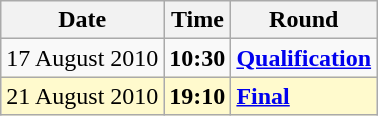<table class="wikitable">
<tr>
<th>Date</th>
<th>Time</th>
<th>Round</th>
</tr>
<tr>
<td>17 August 2010</td>
<td><strong>10:30</strong></td>
<td><strong><a href='#'>Qualification</a></strong></td>
</tr>
<tr style=background:lemonchiffon>
<td>21 August 2010</td>
<td><strong>19:10</strong></td>
<td><strong><a href='#'>Final</a></strong></td>
</tr>
</table>
